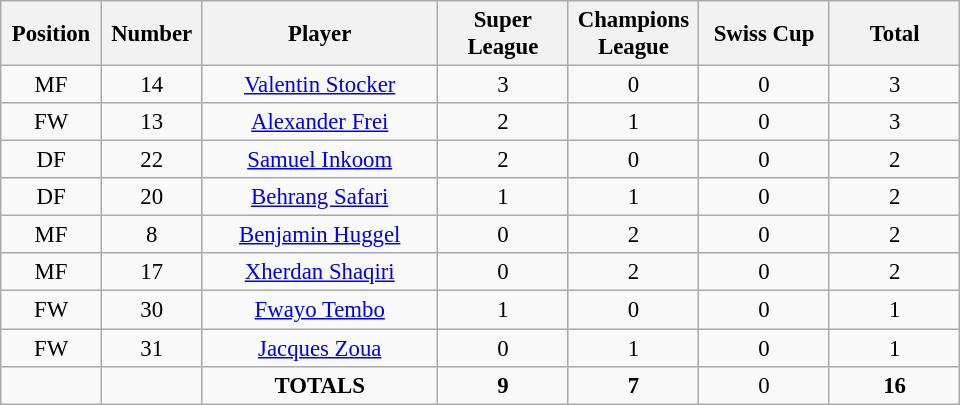<table class="wikitable" style="font-size: 95%; text-align: center;">
<tr>
<th width=60>Position</th>
<th width=60>Number</th>
<th width=150>Player</th>
<th width=80>Super League</th>
<th width=80>Champions League</th>
<th width=80>Swiss Cup</th>
<th width=80>Total</th>
</tr>
<tr>
<td>MF</td>
<td>14</td>
<td> <a href='#'>Valentin Stocker</a></td>
<td>3</td>
<td>0</td>
<td>0</td>
<td>3</td>
</tr>
<tr>
<td>FW</td>
<td>13</td>
<td> <a href='#'>Alexander Frei</a></td>
<td>2</td>
<td>1</td>
<td>0</td>
<td>3</td>
</tr>
<tr>
<td>DF</td>
<td>22</td>
<td> <a href='#'>Samuel Inkoom</a></td>
<td>2</td>
<td>0</td>
<td>0</td>
<td>2</td>
</tr>
<tr>
<td>DF</td>
<td>20</td>
<td> <a href='#'>Behrang Safari</a></td>
<td>1</td>
<td>1</td>
<td>0</td>
<td>2</td>
</tr>
<tr>
<td>MF</td>
<td>8</td>
<td> <a href='#'>Benjamin Huggel</a></td>
<td>0</td>
<td>2</td>
<td>0</td>
<td>2</td>
</tr>
<tr>
<td>MF</td>
<td>17</td>
<td> <a href='#'>Xherdan Shaqiri</a></td>
<td>0</td>
<td>2</td>
<td>0</td>
<td>2</td>
</tr>
<tr>
<td>FW</td>
<td>30</td>
<td> <a href='#'>Fwayo Tembo</a></td>
<td>1</td>
<td>0</td>
<td>0</td>
<td>1</td>
</tr>
<tr>
<td>FW</td>
<td>31</td>
<td> <a href='#'>Jacques Zoua</a></td>
<td>0</td>
<td>1</td>
<td>0</td>
<td>1</td>
</tr>
<tr>
<td></td>
<td></td>
<td><strong>TOTALS</strong></td>
<td><strong>9</strong></td>
<td><strong>7</strong></td>
<td>0</td>
<td><strong>16</strong></td>
</tr>
</table>
